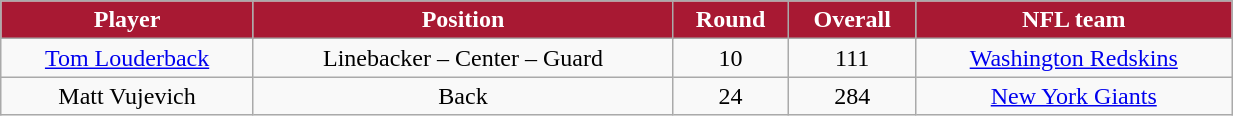<table class="wikitable" width="65%">
<tr align="center" style="background:#A81933;color:#FFFFFF;">
<td><strong>Player</strong></td>
<td><strong>Position</strong></td>
<td><strong>Round</strong></td>
<td><strong>Overall</strong></td>
<td><strong>NFL team</strong></td>
</tr>
<tr align="center" bgcolor="">
<td><a href='#'>Tom Louderback</a></td>
<td>Linebacker – Center – Guard</td>
<td>10</td>
<td>111</td>
<td><a href='#'>Washington Redskins</a></td>
</tr>
<tr align="center" bgcolor="">
<td>Matt Vujevich</td>
<td>Back</td>
<td>24</td>
<td>284</td>
<td><a href='#'>New York Giants</a></td>
</tr>
</table>
